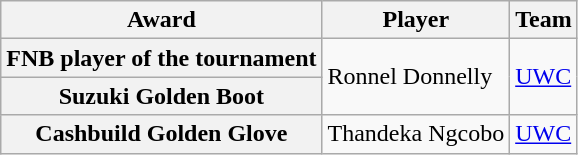<table class="wikitable">
<tr>
<th>Award</th>
<th>Player</th>
<th>Team</th>
</tr>
<tr>
<th>FNB player of the tournament</th>
<td rowspan="2">Ronnel Donnelly</td>
<td rowspan="2"><a href='#'>UWC</a></td>
</tr>
<tr>
<th>Suzuki Golden Boot</th>
</tr>
<tr>
<th rowspan="2">Cashbuild Golden Glove</th>
<td>Thandeka Ngcobo</td>
<td><a href='#'>UWC</a></td>
</tr>
</table>
